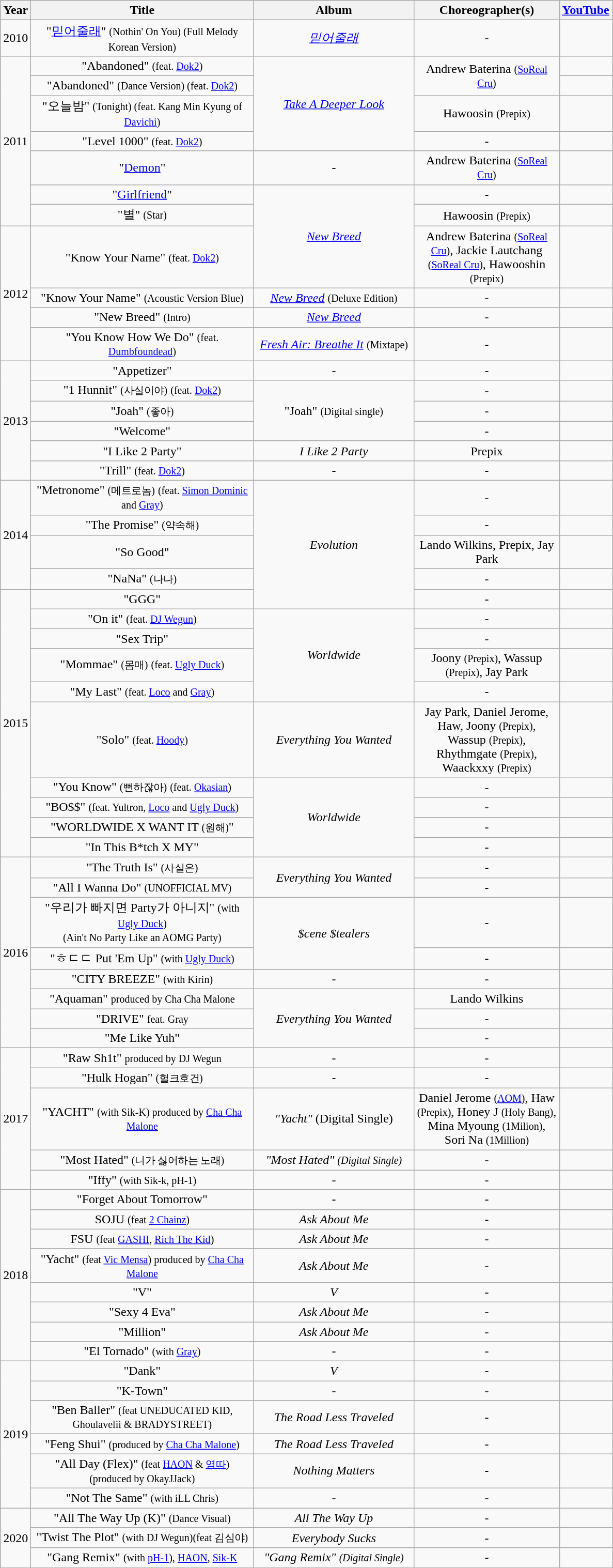<table class="wikitable" style="text-align:center;">
<tr>
<th width=20>Year</th>
<th width=280>Title</th>
<th width=200>Album</th>
<th width=180>Choreographer(s)</th>
<th width=50><a href='#'>YouTube</a></th>
</tr>
<tr>
<td rowspan="1">2010</td>
<td>"<a href='#'>믿어줄래</a>" <small>(Nothin' On You) (Full Melody Korean Version)</small></td>
<td><em><a href='#'>믿어줄래</a></em></td>
<td>-</td>
<td></td>
</tr>
<tr>
<td rowspan="7">2011</td>
<td>"Abandoned" <small>(feat. <a href='#'>Dok2</a>)</small></td>
<td rowspan="4"><em><a href='#'>Take A Deeper Look</a></em></td>
<td rowspan="2">Andrew Baterina <small>(<a href='#'>SoReal Cru</a>)</small></td>
<td></td>
</tr>
<tr>
<td>"Abandoned" <small>(Dance Version) (feat. <a href='#'>Dok2</a>)</small></td>
<td></td>
</tr>
<tr>
<td>"오늘밤" <small>(Tonight) (feat. Kang Min Kyung of <a href='#'>Davichi</a>)</small></td>
<td>Hawoosin <small>(Prepix)</small></td>
<td></td>
</tr>
<tr>
<td>"Level 1000" <small>(feat. <a href='#'>Dok2</a>)</small></td>
<td>-</td>
<td></td>
</tr>
<tr>
<td>"<a href='#'>Demon</a>"</td>
<td>-</td>
<td>Andrew Baterina <small>(<a href='#'>SoReal Cru</a>)</small></td>
<td></td>
</tr>
<tr>
<td>"<a href='#'>Girlfriend</a>"</td>
<td rowspan="3"><em><a href='#'>New Breed</a></em></td>
<td>-</td>
<td></td>
</tr>
<tr>
<td>"별" <small>(Star)</small></td>
<td>Hawoosin <small>(Prepix)</small></td>
<td></td>
</tr>
<tr>
<td rowspan="4">2012</td>
<td>"Know Your Name" <small>(feat. <a href='#'>Dok2</a>)</small></td>
<td>Andrew Baterina <small>(<a href='#'>SoReal Cru</a>)</small>, Jackie Lautchang <small>(<a href='#'>SoReal Cru</a>)</small>, Hawooshin <small>(Prepix)</small></td>
<td></td>
</tr>
<tr>
<td>"Know Your Name" <small>(Acoustic Version Blue)</small></td>
<td><em><a href='#'>New Breed</a></em> <small>(Deluxe Edition)</small></td>
<td>-</td>
<td></td>
</tr>
<tr>
<td>"New Breed" <small>(Intro)</small></td>
<td><em><a href='#'>New Breed</a></em></td>
<td>-</td>
<td></td>
</tr>
<tr>
<td>"You Know How We Do" <small>(feat. <a href='#'>Dumbfoundead</a>)</small></td>
<td><em><a href='#'>Fresh Air: Breathe It</a></em> <small>(Mixtape)</small></td>
<td>-</td>
<td></td>
</tr>
<tr>
<td rowspan="6">2013</td>
<td>"Appetizer"</td>
<td>-</td>
<td>-</td>
<td></td>
</tr>
<tr>
<td>"1 Hunnit" <small>(사실이야)</small> <small>(feat. <a href='#'>Dok2</a>)</small></td>
<td rowspan="3">"Joah" <small>(Digital single)</small></td>
<td>-</td>
<td></td>
</tr>
<tr>
<td>"Joah" <small>(좋아)</small></td>
<td>-</td>
<td></td>
</tr>
<tr>
<td>"Welcome"</td>
<td>-</td>
<td></td>
</tr>
<tr>
<td>"I Like 2 Party"</td>
<td><em>I Like 2 Party</em></td>
<td>Prepix</td>
<td></td>
</tr>
<tr>
<td>"Trill" <small>(feat. <a href='#'>Dok2</a>)</small></td>
<td>-</td>
<td>-</td>
<td></td>
</tr>
<tr>
<td rowspan="4">2014</td>
<td>"Metronome" <small>(메트로놈)</small> <small>(feat. <a href='#'>Simon Dominic</a> and <a href='#'>Gray</a>)</small></td>
<td rowspan="5"><em>Evolution</em></td>
<td>-</td>
<td></td>
</tr>
<tr>
<td>"The Promise" <small>(약속해)</small></td>
<td>-</td>
<td></td>
</tr>
<tr>
<td>"So Good"</td>
<td>Lando Wilkins, Prepix, Jay Park</td>
<td></td>
</tr>
<tr>
<td>"NaNa" <small>(나나)</small></td>
<td>-</td>
<td></td>
</tr>
<tr>
<td rowspan="10">2015</td>
<td>"GGG"</td>
<td>-</td>
<td></td>
</tr>
<tr>
<td>"On it" <small>(feat. <a href='#'>DJ Wegun</a>)</small></td>
<td rowspan="4"><em>Worldwide</em></td>
<td>-</td>
<td></td>
</tr>
<tr>
<td>"Sex Trip"</td>
<td>-</td>
<td></td>
</tr>
<tr>
<td>"Mommae" <small>(몸매)</small> <small>(feat. <a href='#'>Ugly Duck</a>)</small></td>
<td>Joony <small>(Prepix)</small>, Wassup <small>(Prepix)</small>, Jay Park</td>
<td></td>
</tr>
<tr>
<td>"My Last" <small>(feat. <a href='#'>Loco</a> and <a href='#'>Gray</a>)</small></td>
<td>-</td>
<td></td>
</tr>
<tr>
<td>"Solo" <small>(feat. <a href='#'>Hoody</a>)</small></td>
<td><em>Everything You Wanted</em></td>
<td>Jay Park, Daniel Jerome, Haw, Joony <small>(Prepix)</small>, Wassup <small>(Prepix)</small>, Rhythmgate <small>(Prepix)</small>, Waackxxy <small>(Prepix)</small></td>
<td></td>
</tr>
<tr>
<td>"You Know" <small>(뻔하잖아)</small> <small>(feat. <a href='#'>Okasian</a>)</small></td>
<td rowspan="4"><em>Worldwide</em></td>
<td>-</td>
<td></td>
</tr>
<tr>
<td>"BO$$" <small>(feat. Yultron, <a href='#'>Loco</a> and <a href='#'>Ugly Duck</a>)</small></td>
<td>-</td>
<td></td>
</tr>
<tr>
<td>"WORLDWIDE X WANT IT <small>(원해)</small>"</td>
<td>-</td>
<td></td>
</tr>
<tr>
<td>"In This B*tch X MY"</td>
<td>-</td>
<td></td>
</tr>
<tr>
<td rowspan="8">2016</td>
<td>"The Truth Is" <small>(사실은)</small></td>
<td rowspan="2"><em>Everything You Wanted</em></td>
<td>-</td>
<td></td>
</tr>
<tr>
<td>"All I Wanna Do" <small>(UNOFFICIAL MV)</small></td>
<td>-</td>
<td></td>
</tr>
<tr>
<td>"우리가 빠지면 Party가 아니지" <small>(with <a href='#'>Ugly Duck</a>)</small> <br><small>(Ain't No Party Like an AOMG Party)</small></td>
<td rowspan="2"><em>$cene $tealers</em></td>
<td>-</td>
<td></td>
</tr>
<tr>
<td>"ㅎㄷㄷ Put 'Em Up" <small>(with <a href='#'>Ugly Duck</a>)</small></td>
<td>-</td>
<td></td>
</tr>
<tr>
<td>"CITY BREEZE" <small>(with Kirin)</small></td>
<td>-</td>
<td>-</td>
<td></td>
</tr>
<tr>
<td>"Aquaman" <small>produced by Cha Cha Malone</small></td>
<td rowspan="3"><em>Everything You Wanted</em></td>
<td>Lando Wilkins</td>
<td></td>
</tr>
<tr>
<td>"DRIVE" <small>feat. Gray</small></td>
<td>-</td>
<td></td>
</tr>
<tr>
<td>"Me Like Yuh"</td>
<td>-</td>
<td></td>
</tr>
<tr>
<td rowspan="5">2017</td>
<td>"Raw Sh1t" <small>produced by DJ Wegun</small></td>
<td>-</td>
<td>-</td>
<td></td>
</tr>
<tr>
<td>"Hulk Hogan" <small>(헐크호건)</small></td>
<td>-</td>
<td>-</td>
<td></td>
</tr>
<tr>
<td>"YACHT" <small>(with Sik-K) produced by <a href='#'>Cha Cha Malone</a></small></td>
<td><em>"Yacht"</em> (Digital Single)</td>
<td>Daniel Jerome <small>(<a href='#'>AOM</a>)</small>, Haw <small>(Prepix)</small>, Honey J <small>(Holy Bang)</small>, Mina Myoung <small>(1Milion)</small>, Sori Na <small>(1Million)</small></td>
<td></td>
</tr>
<tr>
<td>"Most Hated" <small>(니가 싫어하는 노래)</small></td>
<td><em>"Most Hated" <small>(Digital Single)</small></em></td>
<td>-</td>
<td></td>
</tr>
<tr>
<td>"Iffy" <small>(with Sik-k, pH-1)</small></td>
<td>-</td>
<td>-</td>
<td></td>
</tr>
<tr>
<td rowspan="8">2018</td>
<td>"Forget About Tomorrow"</td>
<td>-</td>
<td>-</td>
<td></td>
</tr>
<tr>
<td>SOJU <small>(feat <a href='#'>2 Chainz</a>)</small></td>
<td><em>Ask About Me</em></td>
<td>-</td>
<td></td>
</tr>
<tr>
<td>FSU <small>(feat <a href='#'>GASHI</a>, <a href='#'>Rich The Kid</a>)</small></td>
<td><em>Ask About Me</em></td>
<td>-</td>
<td></td>
</tr>
<tr>
<td>"Yacht" <small>(feat <a href='#'>Vic Mensa</a>) produced by <a href='#'>Cha Cha Malone</a></small></td>
<td><em>Ask About Me</em></td>
<td>-</td>
<td></td>
</tr>
<tr>
<td>"V"</td>
<td><em>V</em></td>
<td>-</td>
<td></td>
</tr>
<tr>
<td>"Sexy 4 Eva"</td>
<td><em>Ask About Me</em></td>
<td>-</td>
<td></td>
</tr>
<tr>
<td>"Million"</td>
<td><em>Ask About Me</em></td>
<td>-</td>
<td></td>
</tr>
<tr>
<td>"El Tornado" <small>(with <a href='#'>Gray</a>)</small></td>
<td>-</td>
<td>-</td>
<td></td>
</tr>
<tr>
<td rowspan="6">2019</td>
<td>"Dank"</td>
<td><em>V</em></td>
<td>-</td>
<td></td>
</tr>
<tr>
<td>"K-Town"</td>
<td>-</td>
<td>-</td>
<td></td>
</tr>
<tr>
<td>"Ben Baller" <small>(feat UNEDUCATED KID, Ghoulavelii & BRADYSTREET)</small></td>
<td><em>The Road Less Traveled</em></td>
<td>-</td>
<td></td>
</tr>
<tr>
<td>"Feng Shui" <small>(produced by <a href='#'>Cha Cha Malone</a>)</small></td>
<td><em>The Road Less Traveled</em></td>
<td>-</td>
<td></td>
</tr>
<tr>
<td>"All Day (Flex)" <small>(feat <a href='#'>HAON</a> & <a href='#'>염따</a>) (produced by OkayJJack)</small></td>
<td><em>Nothing Matters</em></td>
<td>-</td>
<td></td>
</tr>
<tr>
<td>"Not The Same" <small>(with iLL Chris)</small></td>
<td>-</td>
<td>-</td>
<td></td>
</tr>
<tr>
<td rowspan="3">2020</td>
<td>"All The Way Up (K)" <small>(Dance Visual)</small></td>
<td><em>All The Way Up</em></td>
<td>-</td>
<td></td>
</tr>
<tr>
<td>"Twist The Plot" <small>(with DJ Wegun)(feat 김심야)</small></td>
<td><em>Everybody Sucks</em></td>
<td>-</td>
<td></td>
</tr>
<tr>
<td>"Gang Remix" <small>(with <a href='#'>pH-1</a>), <a href='#'>HAON</a>, <a href='#'>Sik-K</a></small></td>
<td><em>"Gang Remix" <small>(Digital Single)</small></em></td>
<td>-</td>
<td></td>
</tr>
</table>
